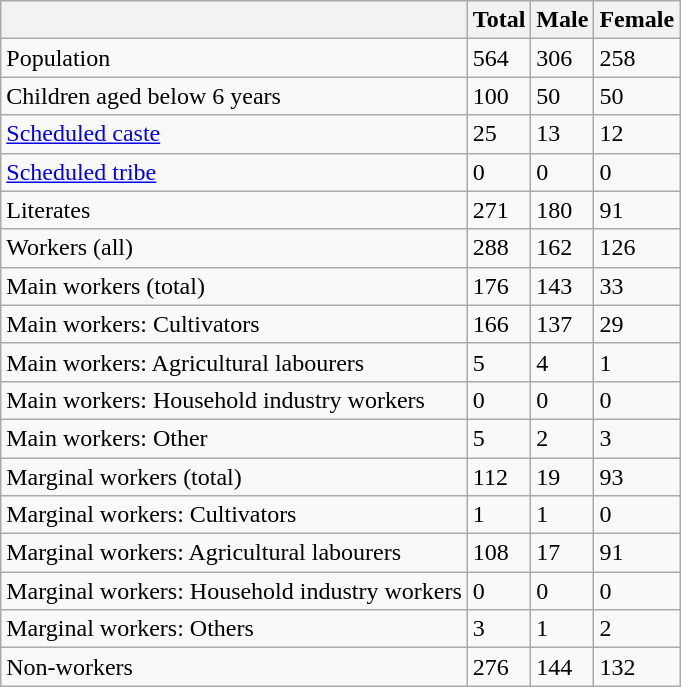<table class="wikitable sortable">
<tr>
<th></th>
<th>Total</th>
<th>Male</th>
<th>Female</th>
</tr>
<tr>
<td>Population</td>
<td>564</td>
<td>306</td>
<td>258</td>
</tr>
<tr>
<td>Children aged below 6 years</td>
<td>100</td>
<td>50</td>
<td>50</td>
</tr>
<tr>
<td><a href='#'>Scheduled caste</a></td>
<td>25</td>
<td>13</td>
<td>12</td>
</tr>
<tr>
<td><a href='#'>Scheduled tribe</a></td>
<td>0</td>
<td>0</td>
<td>0</td>
</tr>
<tr>
<td>Literates</td>
<td>271</td>
<td>180</td>
<td>91</td>
</tr>
<tr>
<td>Workers (all)</td>
<td>288</td>
<td>162</td>
<td>126</td>
</tr>
<tr>
<td>Main workers (total)</td>
<td>176</td>
<td>143</td>
<td>33</td>
</tr>
<tr>
<td>Main workers: Cultivators</td>
<td>166</td>
<td>137</td>
<td>29</td>
</tr>
<tr>
<td>Main workers: Agricultural labourers</td>
<td>5</td>
<td>4</td>
<td>1</td>
</tr>
<tr>
<td>Main workers: Household industry workers</td>
<td>0</td>
<td>0</td>
<td>0</td>
</tr>
<tr>
<td>Main workers: Other</td>
<td>5</td>
<td>2</td>
<td>3</td>
</tr>
<tr>
<td>Marginal workers (total)</td>
<td>112</td>
<td>19</td>
<td>93</td>
</tr>
<tr>
<td>Marginal workers: Cultivators</td>
<td>1</td>
<td>1</td>
<td>0</td>
</tr>
<tr>
<td>Marginal workers: Agricultural labourers</td>
<td>108</td>
<td>17</td>
<td>91</td>
</tr>
<tr>
<td>Marginal workers: Household industry workers</td>
<td>0</td>
<td>0</td>
<td>0</td>
</tr>
<tr>
<td>Marginal workers: Others</td>
<td>3</td>
<td>1</td>
<td>2</td>
</tr>
<tr>
<td>Non-workers</td>
<td>276</td>
<td>144</td>
<td>132</td>
</tr>
</table>
